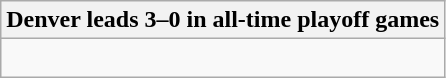<table class="wikitable collapsible collapsed">
<tr>
<th>Denver leads 3–0 in all-time playoff games</th>
</tr>
<tr>
<td><br>
</td>
</tr>
</table>
